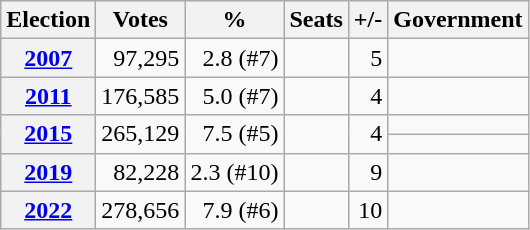<table class="wikitable" style="text-align:right;">
<tr>
<th>Election</th>
<th>Votes</th>
<th>%</th>
<th>Seats</th>
<th>+/-</th>
<th>Government</th>
</tr>
<tr>
<th><a href='#'>2007</a></th>
<td>97,295</td>
<td>2.8 (#7)</td>
<td></td>
<td> 5</td>
<td></td>
</tr>
<tr>
<th><a href='#'>2011</a></th>
<td>176,585</td>
<td>5.0 (#7)</td>
<td></td>
<td> 4</td>
<td></td>
</tr>
<tr>
<th rowspan=2><a href='#'>2015</a></th>
<td rowspan=2>265,129</td>
<td rowspan=2>7.5 (#5)</td>
<td rowspan=2></td>
<td rowspan=2> 4</td>
<td> </td>
</tr>
<tr>
<td> </td>
</tr>
<tr>
<th><a href='#'>2019</a></th>
<td>82,228</td>
<td>2.3 (#10)</td>
<td></td>
<td> 9</td>
<td></td>
</tr>
<tr>
<th><a href='#'>2022</a></th>
<td>278,656</td>
<td>7.9 (#6)</td>
<td></td>
<td> 10</td>
<td></td>
</tr>
</table>
